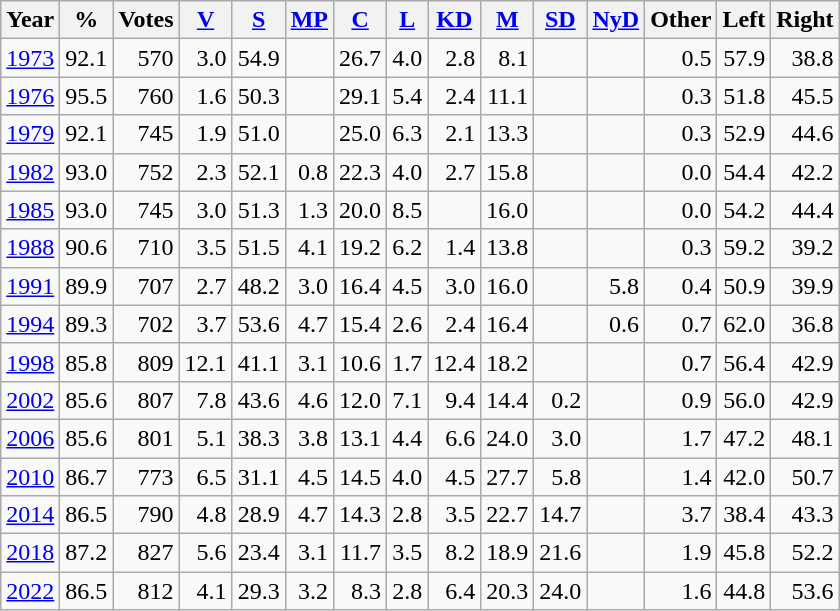<table class="wikitable sortable" style=text-align:right>
<tr>
<th>Year</th>
<th>%</th>
<th>Votes</th>
<th><a href='#'>V</a></th>
<th><a href='#'>S</a></th>
<th><a href='#'>MP</a></th>
<th><a href='#'>C</a></th>
<th><a href='#'>L</a></th>
<th><a href='#'>KD</a></th>
<th><a href='#'>M</a></th>
<th><a href='#'>SD</a></th>
<th><a href='#'>NyD</a></th>
<th>Other</th>
<th>Left</th>
<th>Right</th>
</tr>
<tr>
<td align=left><a href='#'>1973</a></td>
<td>92.1</td>
<td>570</td>
<td>3.0</td>
<td>54.9</td>
<td></td>
<td>26.7</td>
<td>4.0</td>
<td>2.8</td>
<td>8.1</td>
<td></td>
<td></td>
<td>0.5</td>
<td>57.9</td>
<td>38.8</td>
</tr>
<tr>
<td align=left><a href='#'>1976</a></td>
<td>95.5</td>
<td>760</td>
<td>1.6</td>
<td>50.3</td>
<td></td>
<td>29.1</td>
<td>5.4</td>
<td>2.4</td>
<td>11.1</td>
<td></td>
<td></td>
<td>0.3</td>
<td>51.8</td>
<td>45.5</td>
</tr>
<tr>
<td align=left><a href='#'>1979</a></td>
<td>92.1</td>
<td>745</td>
<td>1.9</td>
<td>51.0</td>
<td></td>
<td>25.0</td>
<td>6.3</td>
<td>2.1</td>
<td>13.3</td>
<td></td>
<td></td>
<td>0.3</td>
<td>52.9</td>
<td>44.6</td>
</tr>
<tr>
<td align=left><a href='#'>1982</a></td>
<td>93.0</td>
<td>752</td>
<td>2.3</td>
<td>52.1</td>
<td>0.8</td>
<td>22.3</td>
<td>4.0</td>
<td>2.7</td>
<td>15.8</td>
<td></td>
<td></td>
<td>0.0</td>
<td>54.4</td>
<td>42.2</td>
</tr>
<tr>
<td align=left><a href='#'>1985</a></td>
<td>93.0</td>
<td>745</td>
<td>3.0</td>
<td>51.3</td>
<td>1.3</td>
<td>20.0</td>
<td>8.5</td>
<td></td>
<td>16.0</td>
<td></td>
<td></td>
<td>0.0</td>
<td>54.2</td>
<td>44.4</td>
</tr>
<tr>
<td align=left><a href='#'>1988</a></td>
<td>90.6</td>
<td>710</td>
<td>3.5</td>
<td>51.5</td>
<td>4.1</td>
<td>19.2</td>
<td>6.2</td>
<td>1.4</td>
<td>13.8</td>
<td></td>
<td></td>
<td>0.3</td>
<td>59.2</td>
<td>39.2</td>
</tr>
<tr>
<td align=left><a href='#'>1991</a></td>
<td>89.9</td>
<td>707</td>
<td>2.7</td>
<td>48.2</td>
<td>3.0</td>
<td>16.4</td>
<td>4.5</td>
<td>3.0</td>
<td>16.0</td>
<td></td>
<td>5.8</td>
<td>0.4</td>
<td>50.9</td>
<td>39.9</td>
</tr>
<tr>
<td align=left><a href='#'>1994</a></td>
<td>89.3</td>
<td>702</td>
<td>3.7</td>
<td>53.6</td>
<td>4.7</td>
<td>15.4</td>
<td>2.6</td>
<td>2.4</td>
<td>16.4</td>
<td></td>
<td>0.6</td>
<td>0.7</td>
<td>62.0</td>
<td>36.8</td>
</tr>
<tr>
<td align=left><a href='#'>1998</a></td>
<td>85.8</td>
<td>809</td>
<td>12.1</td>
<td>41.1</td>
<td>3.1</td>
<td>10.6</td>
<td>1.7</td>
<td>12.4</td>
<td>18.2</td>
<td></td>
<td></td>
<td>0.7</td>
<td>56.4</td>
<td>42.9</td>
</tr>
<tr>
<td align=left><a href='#'>2002</a></td>
<td>85.6</td>
<td>807</td>
<td>7.8</td>
<td>43.6</td>
<td>4.6</td>
<td>12.0</td>
<td>7.1</td>
<td>9.4</td>
<td>14.4</td>
<td>0.2</td>
<td></td>
<td>0.9</td>
<td>56.0</td>
<td>42.9</td>
</tr>
<tr>
<td align=left><a href='#'>2006</a></td>
<td>85.6</td>
<td>801</td>
<td>5.1</td>
<td>38.3</td>
<td>3.8</td>
<td>13.1</td>
<td>4.4</td>
<td>6.6</td>
<td>24.0</td>
<td>3.0</td>
<td></td>
<td>1.7</td>
<td>47.2</td>
<td>48.1</td>
</tr>
<tr>
<td align=left><a href='#'>2010</a></td>
<td>86.7</td>
<td>773</td>
<td>6.5</td>
<td>31.1</td>
<td>4.5</td>
<td>14.5</td>
<td>4.0</td>
<td>4.5</td>
<td>27.7</td>
<td>5.8</td>
<td></td>
<td>1.4</td>
<td>42.0</td>
<td>50.7</td>
</tr>
<tr>
<td align=left><a href='#'>2014</a></td>
<td>86.5</td>
<td>790</td>
<td>4.8</td>
<td>28.9</td>
<td>4.7</td>
<td>14.3</td>
<td>2.8</td>
<td>3.5</td>
<td>22.7</td>
<td>14.7</td>
<td></td>
<td>3.7</td>
<td>38.4</td>
<td>43.3</td>
</tr>
<tr>
<td align=left><a href='#'>2018</a></td>
<td>87.2</td>
<td>827</td>
<td>5.6</td>
<td>23.4</td>
<td>3.1</td>
<td>11.7</td>
<td>3.5</td>
<td>8.2</td>
<td>18.9</td>
<td>21.6</td>
<td></td>
<td>1.9</td>
<td>45.8</td>
<td>52.2</td>
</tr>
<tr>
<td align=left><a href='#'>2022</a></td>
<td>86.5</td>
<td>812</td>
<td>4.1</td>
<td>29.3</td>
<td>3.2</td>
<td>8.3</td>
<td>2.8</td>
<td>6.4</td>
<td>20.3</td>
<td>24.0</td>
<td></td>
<td>1.6</td>
<td>44.8</td>
<td>53.6</td>
</tr>
</table>
